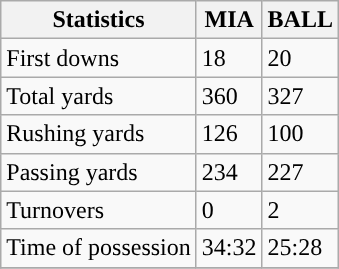<table class="wikitable">
<tr>
<th>Statistics</th>
<th>MIA</th>
<th>BALL</th>
</tr>
<tr>
<td>First downs</td>
<td>18</td>
<td>20</td>
</tr>
<tr>
<td>Total yards</td>
<td>360</td>
<td>327</td>
</tr>
<tr>
<td>Rushing yards</td>
<td>126</td>
<td>100</td>
</tr>
<tr>
<td>Passing yards</td>
<td>234</td>
<td>227</td>
</tr>
<tr>
<td>Turnovers</td>
<td>0</td>
<td>2</td>
</tr>
<tr>
<td>Time of possession</td>
<td>34:32</td>
<td>25:28</td>
</tr>
<tr>
</tr>
</table>
